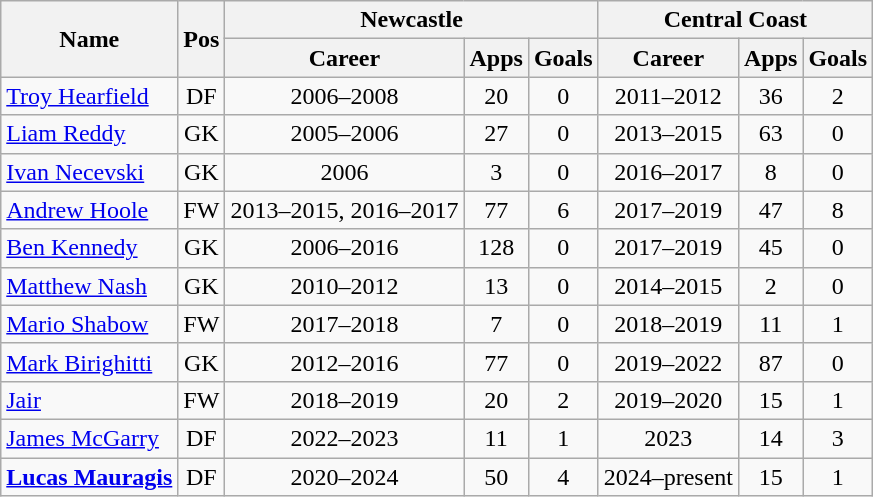<table class="wikitable" style="text-align: center">
<tr>
<th rowspan=2>Name</th>
<th rowspan=2>Pos</th>
<th colspan=3>Newcastle</th>
<th colspan=3>Central Coast</th>
</tr>
<tr>
<th>Career</th>
<th>Apps</th>
<th>Goals</th>
<th>Career</th>
<th>Apps</th>
<th>Goals</th>
</tr>
<tr>
<td align=left><a href='#'>Troy Hearfield</a></td>
<td>DF</td>
<td>2006–2008</td>
<td>20</td>
<td>0</td>
<td>2011–2012</td>
<td>36</td>
<td>2</td>
</tr>
<tr>
<td align=left><a href='#'>Liam Reddy</a></td>
<td>GK</td>
<td>2005–2006</td>
<td>27</td>
<td>0</td>
<td>2013–2015</td>
<td>63</td>
<td>0</td>
</tr>
<tr>
<td align=left><a href='#'>Ivan Necevski</a></td>
<td>GK</td>
<td>2006</td>
<td>3</td>
<td>0</td>
<td>2016–2017</td>
<td>8</td>
<td>0</td>
</tr>
<tr>
<td align=left><a href='#'>Andrew Hoole</a></td>
<td>FW</td>
<td>2013–2015, 2016–2017</td>
<td>77</td>
<td>6</td>
<td>2017–2019</td>
<td>47</td>
<td>8</td>
</tr>
<tr>
<td align=left><a href='#'>Ben Kennedy</a></td>
<td>GK</td>
<td>2006–2016</td>
<td>128</td>
<td>0</td>
<td>2017–2019</td>
<td>45</td>
<td>0</td>
</tr>
<tr>
<td align=left><a href='#'>Matthew Nash</a></td>
<td>GK</td>
<td>2010–2012</td>
<td>13</td>
<td>0</td>
<td>2014–2015</td>
<td>2</td>
<td>0</td>
</tr>
<tr>
<td align=left><a href='#'>Mario Shabow</a></td>
<td>FW</td>
<td>2017–2018</td>
<td>7</td>
<td>0</td>
<td>2018–2019</td>
<td>11</td>
<td>1</td>
</tr>
<tr>
<td align=left><a href='#'>Mark Birighitti</a></td>
<td>GK</td>
<td>2012–2016</td>
<td>77</td>
<td>0</td>
<td>2019–2022</td>
<td>87</td>
<td>0</td>
</tr>
<tr>
<td align=left><a href='#'>Jair</a></td>
<td>FW</td>
<td>2018–2019</td>
<td>20</td>
<td>2</td>
<td>2019–2020</td>
<td>15</td>
<td>1</td>
</tr>
<tr>
<td align=left><a href='#'>James McGarry</a></td>
<td>DF</td>
<td>2022–2023</td>
<td>11</td>
<td>1</td>
<td>2023</td>
<td>14</td>
<td>3</td>
</tr>
<tr>
<td align=left><strong><a href='#'>Lucas Mauragis</a></strong></td>
<td>DF</td>
<td>2020–2024</td>
<td>50</td>
<td>4</td>
<td>2024–present</td>
<td>15</td>
<td>1</td>
</tr>
</table>
